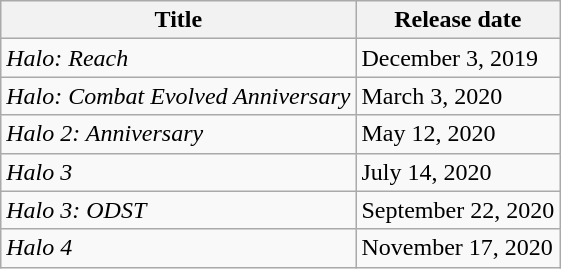<table class="wikitable">
<tr>
<th>Title</th>
<th>Release date</th>
</tr>
<tr>
<td><em>Halo: Reach</em></td>
<td>December 3, 2019</td>
</tr>
<tr>
<td><em>Halo: Combat Evolved Anniversary</em></td>
<td>March 3, 2020</td>
</tr>
<tr>
<td><em>Halo 2: Anniversary</em></td>
<td>May 12, 2020</td>
</tr>
<tr>
<td><em>Halo 3</em></td>
<td>July 14, 2020</td>
</tr>
<tr>
<td><em>Halo 3: ODST</em></td>
<td>September 22, 2020</td>
</tr>
<tr>
<td><em>Halo 4</em></td>
<td>November 17, 2020</td>
</tr>
</table>
